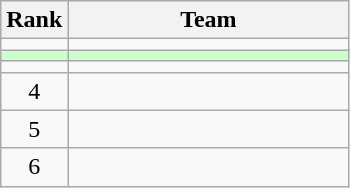<table class=wikitable style="text-align:center;">
<tr>
<th>Rank</th>
<th width=180>Team</th>
</tr>
<tr>
<td></td>
<td align=left></td>
</tr>
<tr bgcolor=#CCFFCC>
<td></td>
<td align=left></td>
</tr>
<tr>
<td></td>
<td align=left></td>
</tr>
<tr>
<td>4</td>
<td align=left></td>
</tr>
<tr>
<td>5</td>
<td align=left></td>
</tr>
<tr>
<td>6</td>
<td align=left></td>
</tr>
</table>
